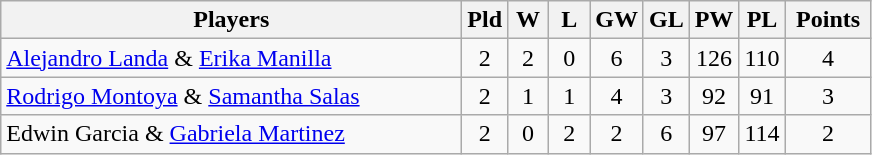<table class=wikitable style="text-align:center">
<tr>
<th width=300>Players</th>
<th width=20>Pld</th>
<th width=20>W</th>
<th width=20>L</th>
<th width=20>GW</th>
<th width=20>GL</th>
<th width=20>PW</th>
<th width=20>PL</th>
<th width=50>Points</th>
</tr>
<tr>
<td align=left> <a href='#'>Alejandro Landa</a> & <a href='#'>Erika Manilla</a></td>
<td>2</td>
<td>2</td>
<td>0</td>
<td>6</td>
<td>3</td>
<td>126</td>
<td>110</td>
<td>4</td>
</tr>
<tr>
<td align=left> <a href='#'>Rodrigo Montoya</a> & <a href='#'>Samantha Salas</a></td>
<td>2</td>
<td>1</td>
<td>1</td>
<td>4</td>
<td>3</td>
<td>92</td>
<td>91</td>
<td>3</td>
</tr>
<tr>
<td align=left> Edwin Garcia & <a href='#'>Gabriela Martinez</a></td>
<td>2</td>
<td>0</td>
<td>2</td>
<td>2</td>
<td>6</td>
<td>97</td>
<td>114</td>
<td>2</td>
</tr>
</table>
